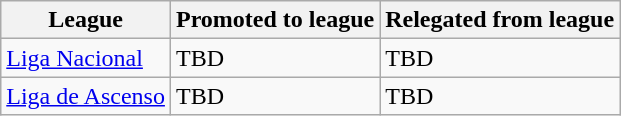<table class="wikitable">
<tr>
<th>League</th>
<th>Promoted to league</th>
<th>Relegated from league</th>
</tr>
<tr>
<td><a href='#'>Liga Nacional</a></td>
<td>TBD</td>
<td>TBD</td>
</tr>
<tr>
<td><a href='#'>Liga de Ascenso</a></td>
<td>TBD</td>
<td>TBD</td>
</tr>
</table>
